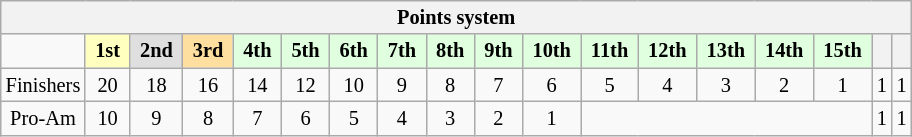<table class="wikitable" style="font-size:85%; text-align:center">
<tr>
<th colspan="20">Points system</th>
</tr>
<tr>
<td></td>
<td style="background:#ffffbf;"> <strong>1st</strong> </td>
<td style="background:#dfdfdf;"> <strong>2nd</strong> </td>
<td style="background:#ffdf9f;"> <strong>3rd</strong> </td>
<td style="background:#dfffdf;"> <strong>4th</strong> </td>
<td style="background:#dfffdf;"> <strong>5th</strong> </td>
<td style="background:#dfffdf;"> <strong>6th</strong> </td>
<td style="background:#dfffdf;"> <strong>7th</strong> </td>
<td style="background:#dfffdf;"> <strong>8th</strong> </td>
<td style="background:#dfffdf;"> <strong>9th</strong> </td>
<td style="background:#dfffdf;"> <strong>10th</strong> </td>
<td style="background:#dfffdf;"> <strong>11th</strong> </td>
<td style="background:#dfffdf;"> <strong>12th</strong> </td>
<td style="background:#dfffdf;"> <strong>13th</strong> </td>
<td style="background:#dfffdf;"> <strong>14th</strong> </td>
<td style="background:#dfffdf;"> <strong>15th</strong> </td>
<th></th>
<th></th>
</tr>
<tr>
<td>Finishers</td>
<td>20</td>
<td>18</td>
<td>16</td>
<td>14</td>
<td>12</td>
<td>10</td>
<td>9</td>
<td>8</td>
<td>7</td>
<td>6</td>
<td>5</td>
<td>4</td>
<td>3</td>
<td>2</td>
<td>1</td>
<td>1</td>
<td>1</td>
</tr>
<tr>
<td>Pro-Am</td>
<td>10</td>
<td>9</td>
<td>8</td>
<td>7</td>
<td>6</td>
<td>5</td>
<td>4</td>
<td>3</td>
<td>2</td>
<td>1</td>
<td colspan=5></td>
<td>1</td>
<td>1</td>
</tr>
</table>
